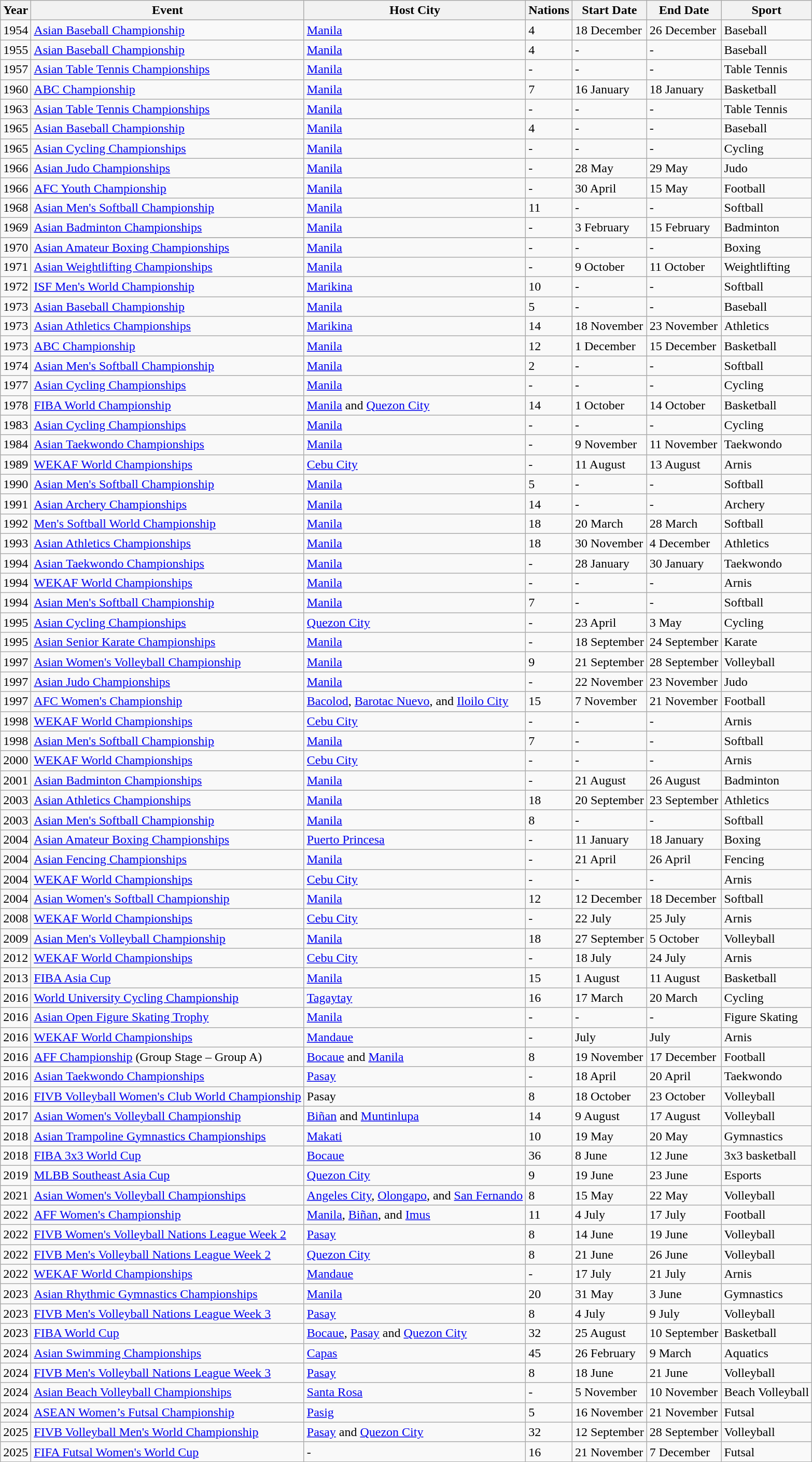<table class="wikitable sortable" style="text-align:left; font-size:100%">
<tr>
<th>Year</th>
<th>Event</th>
<th>Host City</th>
<th>Nations</th>
<th>Start Date</th>
<th>End Date</th>
<th>Sport</th>
</tr>
<tr>
<td>1954</td>
<td><a href='#'>Asian Baseball Championship</a></td>
<td><a href='#'>Manila</a></td>
<td>4</td>
<td>18 December</td>
<td>26 December</td>
<td>Baseball</td>
</tr>
<tr>
<td>1955</td>
<td><a href='#'>Asian Baseball Championship</a></td>
<td><a href='#'>Manila</a></td>
<td>4</td>
<td>-</td>
<td>-</td>
<td>Baseball</td>
</tr>
<tr>
<td>1957</td>
<td><a href='#'>Asian Table Tennis Championships</a></td>
<td><a href='#'>Manila</a></td>
<td>-</td>
<td>-</td>
<td>-</td>
<td>Table Tennis</td>
</tr>
<tr>
<td>1960</td>
<td><a href='#'>ABC Championship</a></td>
<td><a href='#'>Manila</a></td>
<td>7</td>
<td>16 January</td>
<td>18 January</td>
<td>Basketball</td>
</tr>
<tr>
<td>1963</td>
<td><a href='#'>Asian Table Tennis Championships</a></td>
<td><a href='#'>Manila</a></td>
<td>-</td>
<td>-</td>
<td>-</td>
<td>Table Tennis</td>
</tr>
<tr>
<td>1965</td>
<td><a href='#'>Asian Baseball Championship</a></td>
<td><a href='#'>Manila</a></td>
<td>4</td>
<td>-</td>
<td>-</td>
<td>Baseball</td>
</tr>
<tr>
<td>1965</td>
<td><a href='#'>Asian Cycling Championships</a></td>
<td><a href='#'>Manila</a></td>
<td>-</td>
<td>-</td>
<td>-</td>
<td>Cycling</td>
</tr>
<tr>
<td>1966</td>
<td><a href='#'>Asian Judo Championships</a></td>
<td><a href='#'>Manila</a></td>
<td>-</td>
<td>28 May</td>
<td>29 May</td>
<td>Judo</td>
</tr>
<tr>
<td>1966</td>
<td><a href='#'>AFC Youth Championship</a></td>
<td><a href='#'>Manila</a></td>
<td>-</td>
<td>30 April</td>
<td>15 May</td>
<td>Football</td>
</tr>
<tr>
<td>1968</td>
<td><a href='#'>Asian Men's Softball Championship</a></td>
<td><a href='#'>Manila</a></td>
<td>11</td>
<td>-</td>
<td>-</td>
<td>Softball</td>
</tr>
<tr>
<td>1969</td>
<td><a href='#'>Asian Badminton Championships</a></td>
<td><a href='#'>Manila</a></td>
<td>-</td>
<td>3 February</td>
<td>15 February</td>
<td>Badminton</td>
</tr>
<tr>
</tr>
<tr>
<td>1970</td>
<td><a href='#'>Asian Amateur Boxing Championships</a></td>
<td><a href='#'>Manila</a></td>
<td>-</td>
<td>-</td>
<td>-</td>
<td>Boxing</td>
</tr>
<tr>
<td>1971</td>
<td><a href='#'>Asian Weightlifting Championships</a></td>
<td><a href='#'>Manila</a></td>
<td>-</td>
<td>9 October</td>
<td>11 October</td>
<td>Weightlifting</td>
</tr>
<tr>
<td>1972</td>
<td><a href='#'>ISF Men's World Championship</a></td>
<td><a href='#'>Marikina</a></td>
<td>10</td>
<td>-</td>
<td>-</td>
<td>Softball</td>
</tr>
<tr>
<td>1973</td>
<td><a href='#'>Asian Baseball Championship</a></td>
<td><a href='#'>Manila</a></td>
<td>5</td>
<td>-</td>
<td>-</td>
<td>Baseball</td>
</tr>
<tr>
<td>1973</td>
<td><a href='#'>Asian Athletics Championships</a></td>
<td><a href='#'>Marikina</a></td>
<td>14</td>
<td>18 November</td>
<td>23 November</td>
<td>Athletics</td>
</tr>
<tr>
<td>1973</td>
<td><a href='#'>ABC Championship</a></td>
<td><a href='#'>Manila</a></td>
<td>12</td>
<td>1 December</td>
<td>15 December</td>
<td>Basketball</td>
</tr>
<tr>
<td>1974</td>
<td><a href='#'>Asian Men's Softball Championship</a></td>
<td><a href='#'>Manila</a></td>
<td>2</td>
<td>-</td>
<td>-</td>
<td>Softball</td>
</tr>
<tr>
<td>1977</td>
<td><a href='#'>Asian Cycling Championships</a></td>
<td><a href='#'>Manila</a></td>
<td>-</td>
<td>-</td>
<td>-</td>
<td>Cycling</td>
</tr>
<tr>
<td>1978</td>
<td><a href='#'>FIBA World Championship</a></td>
<td><a href='#'>Manila</a> and <a href='#'>Quezon City</a></td>
<td>14</td>
<td>1 October</td>
<td>14 October</td>
<td>Basketball</td>
</tr>
<tr>
<td>1983</td>
<td><a href='#'>Asian Cycling Championships</a></td>
<td><a href='#'>Manila</a></td>
<td>-</td>
<td>-</td>
<td>-</td>
<td>Cycling</td>
</tr>
<tr>
<td>1984</td>
<td><a href='#'>Asian Taekwondo Championships</a></td>
<td><a href='#'>Manila</a></td>
<td>-</td>
<td>9 November</td>
<td>11 November</td>
<td>Taekwondo</td>
</tr>
<tr>
<td>1989</td>
<td><a href='#'>WEKAF World Championships</a></td>
<td><a href='#'>Cebu City</a></td>
<td>-</td>
<td>11 August</td>
<td>13 August</td>
<td>Arnis</td>
</tr>
<tr>
<td>1990</td>
<td><a href='#'>Asian Men's Softball Championship</a></td>
<td><a href='#'>Manila</a></td>
<td>5</td>
<td>-</td>
<td>-</td>
<td>Softball</td>
</tr>
<tr>
<td>1991</td>
<td><a href='#'>Asian Archery Championships</a></td>
<td><a href='#'>Manila</a></td>
<td>14</td>
<td>-</td>
<td>-</td>
<td>Archery</td>
</tr>
<tr>
<td>1992</td>
<td><a href='#'>Men's Softball World Championship</a></td>
<td><a href='#'>Manila</a></td>
<td>18</td>
<td>20 March</td>
<td>28 March</td>
<td>Softball</td>
</tr>
<tr>
<td>1993</td>
<td><a href='#'>Asian Athletics Championships</a></td>
<td><a href='#'>Manila</a></td>
<td>18</td>
<td>30 November</td>
<td>4 December</td>
<td>Athletics</td>
</tr>
<tr>
<td>1994</td>
<td><a href='#'>Asian Taekwondo Championships</a></td>
<td><a href='#'>Manila</a></td>
<td>-</td>
<td>28 January</td>
<td>30 January</td>
<td>Taekwondo</td>
</tr>
<tr>
<td>1994</td>
<td><a href='#'>WEKAF World Championships</a></td>
<td><a href='#'>Manila</a></td>
<td>-</td>
<td>-</td>
<td>-</td>
<td>Arnis</td>
</tr>
<tr>
<td>1994</td>
<td><a href='#'>Asian Men's Softball Championship</a></td>
<td><a href='#'>Manila</a></td>
<td>7</td>
<td>-</td>
<td>-</td>
<td>Softball</td>
</tr>
<tr>
<td>1995</td>
<td><a href='#'>Asian Cycling Championships</a></td>
<td><a href='#'>Quezon City</a></td>
<td>-</td>
<td>23 April</td>
<td>3 May</td>
<td>Cycling</td>
</tr>
<tr>
<td>1995</td>
<td><a href='#'>Asian Senior Karate Championships</a></td>
<td><a href='#'>Manila</a></td>
<td>-</td>
<td>18 September</td>
<td>24 September</td>
<td>Karate</td>
</tr>
<tr>
<td>1997</td>
<td><a href='#'>Asian Women's Volleyball Championship</a></td>
<td><a href='#'>Manila</a></td>
<td>9</td>
<td>21 September</td>
<td>28 September</td>
<td>Volleyball</td>
</tr>
<tr>
<td>1997</td>
<td><a href='#'>Asian Judo Championships</a></td>
<td><a href='#'>Manila</a></td>
<td>-</td>
<td>22 November</td>
<td>23 November</td>
<td>Judo</td>
</tr>
<tr>
<td>1997</td>
<td><a href='#'>AFC Women's Championship</a></td>
<td><a href='#'>Bacolod</a>, <a href='#'>Barotac Nuevo</a>, and <a href='#'>Iloilo City</a></td>
<td>15</td>
<td>7 November</td>
<td>21 November</td>
<td>Football</td>
</tr>
<tr>
<td>1998</td>
<td><a href='#'>WEKAF World Championships</a></td>
<td><a href='#'>Cebu City</a></td>
<td>-</td>
<td>-</td>
<td>-</td>
<td>Arnis</td>
</tr>
<tr>
<td>1998</td>
<td><a href='#'>Asian Men's Softball Championship</a></td>
<td><a href='#'>Manila</a></td>
<td>7</td>
<td>-</td>
<td>-</td>
<td>Softball</td>
</tr>
<tr>
<td>2000</td>
<td><a href='#'>WEKAF World Championships</a></td>
<td><a href='#'>Cebu City</a></td>
<td>-</td>
<td>-</td>
<td>-</td>
<td>Arnis</td>
</tr>
<tr>
<td>2001</td>
<td><a href='#'>Asian Badminton Championships</a></td>
<td><a href='#'>Manila</a></td>
<td>-</td>
<td>21 August</td>
<td>26 August</td>
<td>Badminton</td>
</tr>
<tr>
<td>2003</td>
<td><a href='#'>Asian Athletics Championships</a></td>
<td><a href='#'>Manila</a></td>
<td>18</td>
<td>20 September</td>
<td>23 September</td>
<td>Athletics</td>
</tr>
<tr>
<td>2003</td>
<td><a href='#'>Asian Men's Softball Championship</a></td>
<td><a href='#'>Manila</a></td>
<td>8</td>
<td>-</td>
<td>-</td>
<td>Softball</td>
</tr>
<tr>
<td>2004</td>
<td><a href='#'>Asian Amateur Boxing Championships</a></td>
<td><a href='#'>Puerto Princesa</a></td>
<td>-</td>
<td>11 January</td>
<td>18 January</td>
<td>Boxing</td>
</tr>
<tr>
<td>2004</td>
<td><a href='#'>Asian Fencing Championships</a></td>
<td><a href='#'>Manila</a></td>
<td>-</td>
<td>21 April</td>
<td>26 April</td>
<td>Fencing</td>
</tr>
<tr>
<td>2004</td>
<td><a href='#'>WEKAF World Championships</a></td>
<td><a href='#'>Cebu City</a></td>
<td>-</td>
<td>-</td>
<td>-</td>
<td>Arnis</td>
</tr>
<tr>
<td>2004</td>
<td><a href='#'>Asian Women's Softball Championship</a></td>
<td><a href='#'>Manila</a></td>
<td>12</td>
<td>12 December</td>
<td>18 December</td>
<td>Softball</td>
</tr>
<tr>
<td>2008</td>
<td><a href='#'>WEKAF World Championships</a></td>
<td><a href='#'>Cebu City</a></td>
<td>-</td>
<td>22 July</td>
<td>25 July</td>
<td>Arnis</td>
</tr>
<tr>
<td>2009</td>
<td><a href='#'>Asian Men's Volleyball Championship</a></td>
<td><a href='#'>Manila</a></td>
<td>18</td>
<td>27 September</td>
<td>5 October</td>
<td>Volleyball</td>
</tr>
<tr>
<td>2012</td>
<td><a href='#'>WEKAF World Championships</a></td>
<td><a href='#'>Cebu City</a></td>
<td>-</td>
<td>18 July</td>
<td>24 July</td>
<td>Arnis</td>
</tr>
<tr>
<td>2013</td>
<td><a href='#'>FIBA Asia Cup</a></td>
<td><a href='#'>Manila</a></td>
<td>15</td>
<td>1 August</td>
<td>11 August</td>
<td>Basketball</td>
</tr>
<tr>
<td>2016</td>
<td><a href='#'>World University Cycling Championship</a></td>
<td><a href='#'>Tagaytay</a></td>
<td>16</td>
<td>17 March</td>
<td>20 March</td>
<td>Cycling</td>
</tr>
<tr>
<td>2016</td>
<td><a href='#'>Asian Open Figure Skating Trophy</a></td>
<td><a href='#'>Manila</a></td>
<td>-</td>
<td>-</td>
<td>-</td>
<td>Figure Skating</td>
</tr>
<tr>
<td>2016</td>
<td><a href='#'>WEKAF World Championships</a></td>
<td><a href='#'>Mandaue</a></td>
<td>-</td>
<td>July</td>
<td>July</td>
<td>Arnis</td>
</tr>
<tr>
<td>2016</td>
<td><a href='#'>AFF Championship</a> (Group Stage – Group A)</td>
<td><a href='#'>Bocaue</a> and <a href='#'>Manila</a></td>
<td>8</td>
<td>19 November</td>
<td>17 December</td>
<td>Football</td>
</tr>
<tr>
<td>2016</td>
<td><a href='#'>Asian Taekwondo Championships</a></td>
<td><a href='#'>Pasay</a></td>
<td>-</td>
<td>18 April</td>
<td>20 April</td>
<td>Taekwondo</td>
</tr>
<tr>
<td>2016</td>
<td><a href='#'>FIVB Volleyball Women's Club World Championship</a></td>
<td>Pasay</td>
<td>8</td>
<td>18 October</td>
<td>23 October</td>
<td>Volleyball</td>
</tr>
<tr>
<td>2017</td>
<td><a href='#'>Asian Women's Volleyball Championship</a></td>
<td><a href='#'>Biñan</a> and <a href='#'>Muntinlupa</a></td>
<td>14</td>
<td>9 August</td>
<td>17 August</td>
<td>Volleyball</td>
</tr>
<tr>
<td>2018</td>
<td><a href='#'>Asian Trampoline Gymnastics Championships</a></td>
<td><a href='#'>Makati</a></td>
<td>10</td>
<td>19 May</td>
<td>20 May</td>
<td>Gymnastics</td>
</tr>
<tr>
<td>2018</td>
<td><a href='#'>FIBA 3x3 World Cup</a></td>
<td><a href='#'>Bocaue</a></td>
<td>36</td>
<td>8 June</td>
<td>12 June</td>
<td>3x3 basketball</td>
</tr>
<tr>
<td>2019</td>
<td><a href='#'>MLBB Southeast Asia Cup</a></td>
<td><a href='#'>Quezon City</a></td>
<td>9</td>
<td>19 June</td>
<td>23 June</td>
<td>Esports</td>
</tr>
<tr>
<td>2021</td>
<td><a href='#'>Asian Women's Volleyball Championships</a></td>
<td><a href='#'>Angeles City</a>, <a href='#'>Olongapo</a>, and <a href='#'>San Fernando</a></td>
<td>8</td>
<td>15 May</td>
<td>22 May</td>
<td>Volleyball</td>
</tr>
<tr>
<td>2022</td>
<td><a href='#'>AFF Women's Championship</a></td>
<td><a href='#'>Manila</a>, <a href='#'>Biñan</a>, and <a href='#'>Imus</a></td>
<td>11</td>
<td>4 July</td>
<td>17 July</td>
<td>Football</td>
</tr>
<tr>
<td>2022</td>
<td><a href='#'>FIVB Women's Volleyball Nations League Week 2</a></td>
<td><a href='#'>Pasay</a></td>
<td>8</td>
<td>14 June</td>
<td>19 June</td>
<td>Volleyball</td>
</tr>
<tr>
<td>2022</td>
<td><a href='#'>FIVB Men's Volleyball Nations League Week 2</a></td>
<td><a href='#'>Quezon City</a></td>
<td>8</td>
<td>21 June</td>
<td>26 June</td>
<td>Volleyball</td>
</tr>
<tr>
<td>2022</td>
<td><a href='#'>WEKAF World Championships</a></td>
<td><a href='#'>Mandaue</a></td>
<td>-</td>
<td>17 July</td>
<td>21 July</td>
<td>Arnis</td>
</tr>
<tr>
<td>2023</td>
<td><a href='#'>Asian Rhythmic Gymnastics Championships</a></td>
<td><a href='#'>Manila</a></td>
<td>20</td>
<td>31 May</td>
<td>3 June</td>
<td>Gymnastics</td>
</tr>
<tr>
<td>2023</td>
<td><a href='#'>FIVB Men's Volleyball Nations League Week 3</a></td>
<td><a href='#'>Pasay</a></td>
<td>8</td>
<td>4 July</td>
<td>9 July</td>
<td>Volleyball</td>
</tr>
<tr>
<td>2023</td>
<td><a href='#'>FIBA World Cup</a></td>
<td><a href='#'>Bocaue</a>, <a href='#'>Pasay</a> and <a href='#'>Quezon City</a></td>
<td>32</td>
<td>25 August</td>
<td>10 September</td>
<td>Basketball</td>
</tr>
<tr>
<td>2024</td>
<td><a href='#'>Asian Swimming Championships</a></td>
<td><a href='#'>Capas</a></td>
<td>45</td>
<td>26 February</td>
<td>9 March</td>
<td>Aquatics</td>
</tr>
<tr>
<td>2024</td>
<td><a href='#'>FIVB Men's Volleyball Nations League Week 3</a></td>
<td><a href='#'>Pasay</a></td>
<td>8</td>
<td>18 June</td>
<td>21 June</td>
<td>Volleyball</td>
</tr>
<tr>
<td>2024</td>
<td><a href='#'>Asian Beach Volleyball Championships</a></td>
<td><a href='#'>Santa Rosa</a></td>
<td>-</td>
<td>5 November</td>
<td>10 November</td>
<td>Beach Volleyball</td>
</tr>
<tr>
<td>2024</td>
<td><a href='#'>ASEAN Women’s Futsal Championship</a></td>
<td><a href='#'>Pasig</a></td>
<td>5</td>
<td>16 November</td>
<td>21 November</td>
<td>Futsal</td>
</tr>
<tr>
<td>2025</td>
<td><a href='#'>FIVB Volleyball Men's World Championship</a></td>
<td><a href='#'>Pasay</a> and <a href='#'>Quezon City</a></td>
<td>32</td>
<td>12 September</td>
<td>28 September</td>
<td>Volleyball</td>
</tr>
<tr>
<td>2025</td>
<td><a href='#'>FIFA Futsal Women's World Cup</a></td>
<td>-</td>
<td>16</td>
<td>21 November</td>
<td>7 December</td>
<td>Futsal</td>
</tr>
<tr>
</tr>
</table>
